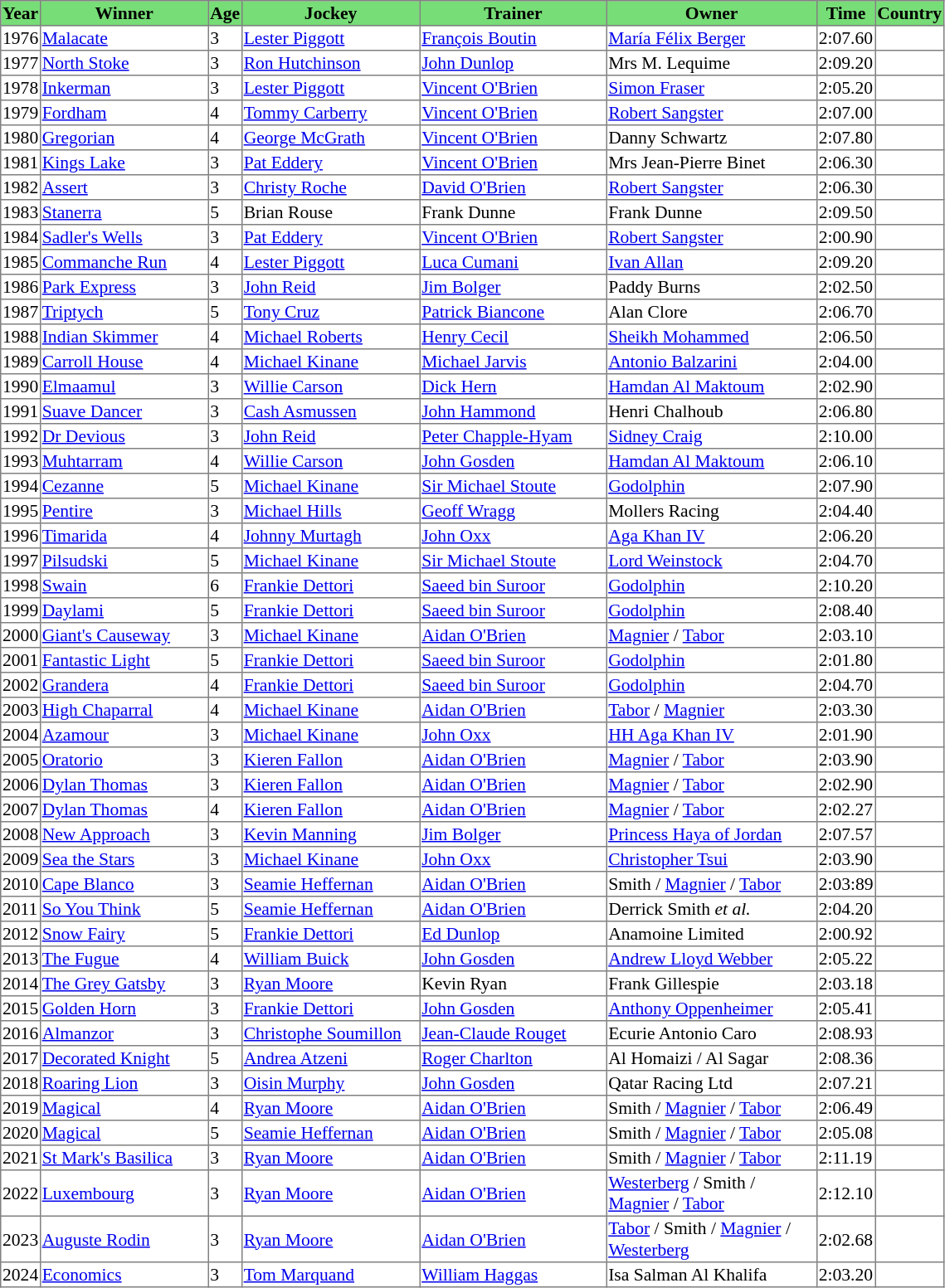<table class = "sortable" | border="1" style="border-collapse: collapse; font-size:90%">
<tr bgcolor="#77dd77" align="center">
<th>Year</th>
<th>Winner</th>
<th>Age</th>
<th>Jockey</th>
<th>Trainer</th>
<th>Owner</th>
<th>Time</th>
<th>Country</th>
</tr>
<tr>
<td>1976</td>
<td width=132px><a href='#'>Malacate</a></td>
<td>3</td>
<td width=140px><a href='#'>Lester Piggott</a></td>
<td width=147px><a href='#'>François Boutin</a></td>
<td width=166px><a href='#'>María Félix Berger</a></td>
<td>2:07.60</td>
<td></td>
</tr>
<tr>
<td>1977</td>
<td><a href='#'>North Stoke</a></td>
<td>3</td>
<td><a href='#'>Ron Hutchinson</a></td>
<td><a href='#'>John Dunlop</a></td>
<td>Mrs M. Lequime</td>
<td>2:09.20</td>
<td></td>
</tr>
<tr>
<td>1978</td>
<td><a href='#'>Inkerman</a></td>
<td>3</td>
<td><a href='#'>Lester Piggott</a></td>
<td><a href='#'>Vincent O'Brien</a></td>
<td><a href='#'>Simon Fraser</a></td>
<td>2:05.20</td>
<td></td>
</tr>
<tr>
<td>1979</td>
<td><a href='#'>Fordham</a></td>
<td>4</td>
<td><a href='#'>Tommy Carberry</a></td>
<td><a href='#'>Vincent O'Brien</a></td>
<td><a href='#'>Robert Sangster</a></td>
<td>2:07.00</td>
<td></td>
</tr>
<tr>
<td>1980</td>
<td><a href='#'>Gregorian</a></td>
<td>4</td>
<td><a href='#'>George McGrath</a></td>
<td><a href='#'>Vincent O'Brien</a></td>
<td>Danny Schwartz</td>
<td>2:07.80</td>
<td></td>
</tr>
<tr>
<td>1981</td>
<td><a href='#'>Kings Lake</a></td>
<td>3</td>
<td><a href='#'>Pat Eddery</a></td>
<td><a href='#'>Vincent O'Brien</a></td>
<td>Mrs Jean-Pierre Binet</td>
<td>2:06.30</td>
<td></td>
</tr>
<tr>
<td>1982</td>
<td><a href='#'>Assert</a></td>
<td>3</td>
<td><a href='#'>Christy Roche</a></td>
<td><a href='#'>David O'Brien</a></td>
<td><a href='#'>Robert Sangster</a></td>
<td>2:06.30</td>
<td></td>
</tr>
<tr>
<td>1983</td>
<td><a href='#'>Stanerra</a></td>
<td>5</td>
<td>Brian Rouse</td>
<td>Frank Dunne</td>
<td>Frank Dunne</td>
<td>2:09.50</td>
<td></td>
</tr>
<tr>
<td>1984</td>
<td><a href='#'>Sadler's Wells</a></td>
<td>3</td>
<td><a href='#'>Pat Eddery</a></td>
<td><a href='#'>Vincent O'Brien</a></td>
<td><a href='#'>Robert Sangster</a></td>
<td>2:00.90</td>
<td></td>
</tr>
<tr>
<td>1985</td>
<td><a href='#'>Commanche Run</a></td>
<td>4</td>
<td><a href='#'>Lester Piggott</a></td>
<td><a href='#'>Luca Cumani</a></td>
<td><a href='#'>Ivan Allan</a></td>
<td>2:09.20</td>
<td></td>
</tr>
<tr>
<td>1986</td>
<td><a href='#'>Park Express</a></td>
<td>3</td>
<td><a href='#'>John Reid</a></td>
<td><a href='#'>Jim Bolger</a></td>
<td>Paddy Burns</td>
<td>2:02.50</td>
<td></td>
</tr>
<tr>
<td>1987</td>
<td><a href='#'>Triptych</a></td>
<td>5</td>
<td><a href='#'>Tony Cruz</a></td>
<td><a href='#'>Patrick Biancone</a></td>
<td>Alan Clore</td>
<td>2:06.70</td>
<td></td>
</tr>
<tr>
<td>1988</td>
<td><a href='#'>Indian Skimmer</a></td>
<td>4</td>
<td><a href='#'>Michael Roberts</a></td>
<td><a href='#'>Henry Cecil</a></td>
<td><a href='#'>Sheikh Mohammed</a></td>
<td>2:06.50</td>
<td></td>
</tr>
<tr>
<td>1989</td>
<td><a href='#'>Carroll House</a></td>
<td>4</td>
<td><a href='#'>Michael Kinane</a></td>
<td><a href='#'>Michael Jarvis</a></td>
<td><a href='#'>Antonio Balzarini</a></td>
<td>2:04.00</td>
<td></td>
</tr>
<tr>
<td>1990</td>
<td><a href='#'>Elmaamul</a></td>
<td>3</td>
<td><a href='#'>Willie Carson</a></td>
<td><a href='#'>Dick Hern</a></td>
<td><a href='#'>Hamdan Al Maktoum</a></td>
<td>2:02.90</td>
<td></td>
</tr>
<tr>
<td>1991</td>
<td><a href='#'>Suave Dancer</a></td>
<td>3</td>
<td><a href='#'>Cash Asmussen</a></td>
<td><a href='#'>John Hammond</a></td>
<td>Henri Chalhoub</td>
<td>2:06.80</td>
<td></td>
</tr>
<tr>
<td>1992</td>
<td><a href='#'>Dr Devious</a></td>
<td>3</td>
<td><a href='#'>John Reid</a></td>
<td><a href='#'>Peter Chapple-Hyam</a></td>
<td><a href='#'>Sidney Craig</a></td>
<td>2:10.00</td>
<td></td>
</tr>
<tr>
<td>1993</td>
<td><a href='#'>Muhtarram</a></td>
<td>4</td>
<td><a href='#'>Willie Carson</a></td>
<td><a href='#'>John Gosden</a></td>
<td><a href='#'>Hamdan Al Maktoum</a></td>
<td>2:06.10</td>
<td></td>
</tr>
<tr>
<td>1994</td>
<td><a href='#'>Cezanne</a></td>
<td>5</td>
<td><a href='#'>Michael Kinane</a></td>
<td><a href='#'>Sir Michael Stoute</a></td>
<td><a href='#'>Godolphin</a></td>
<td>2:07.90</td>
<td></td>
</tr>
<tr>
<td>1995</td>
<td><a href='#'>Pentire</a></td>
<td>3</td>
<td><a href='#'>Michael Hills</a></td>
<td><a href='#'>Geoff Wragg</a></td>
<td>Mollers Racing</td>
<td>2:04.40</td>
<td></td>
</tr>
<tr>
<td>1996</td>
<td><a href='#'>Timarida</a></td>
<td>4</td>
<td><a href='#'>Johnny Murtagh</a></td>
<td><a href='#'>John Oxx</a></td>
<td><a href='#'>Aga Khan IV</a></td>
<td>2:06.20</td>
<td></td>
</tr>
<tr>
<td>1997</td>
<td><a href='#'>Pilsudski</a></td>
<td>5</td>
<td><a href='#'>Michael Kinane</a></td>
<td><a href='#'>Sir Michael Stoute</a></td>
<td><a href='#'>Lord Weinstock</a></td>
<td>2:04.70</td>
<td></td>
</tr>
<tr>
<td>1998</td>
<td><a href='#'>Swain</a></td>
<td>6</td>
<td><a href='#'>Frankie Dettori</a></td>
<td><a href='#'>Saeed bin Suroor</a></td>
<td><a href='#'>Godolphin</a></td>
<td>2:10.20</td>
<td></td>
</tr>
<tr>
<td>1999</td>
<td><a href='#'>Daylami</a></td>
<td>5</td>
<td><a href='#'>Frankie Dettori</a></td>
<td><a href='#'>Saeed bin Suroor</a></td>
<td><a href='#'>Godolphin</a></td>
<td>2:08.40</td>
<td></td>
</tr>
<tr>
<td>2000</td>
<td><a href='#'>Giant's Causeway</a></td>
<td>3</td>
<td><a href='#'>Michael Kinane</a></td>
<td><a href='#'>Aidan O'Brien</a></td>
<td><a href='#'>Magnier</a> / <a href='#'>Tabor</a></td>
<td>2:03.10</td>
<td></td>
</tr>
<tr>
<td>2001</td>
<td><a href='#'>Fantastic Light</a></td>
<td>5</td>
<td><a href='#'>Frankie Dettori</a></td>
<td><a href='#'>Saeed bin Suroor</a></td>
<td><a href='#'>Godolphin</a></td>
<td>2:01.80</td>
<td></td>
</tr>
<tr>
<td>2002</td>
<td><a href='#'>Grandera</a></td>
<td>4</td>
<td><a href='#'>Frankie Dettori</a></td>
<td><a href='#'>Saeed bin Suroor</a></td>
<td><a href='#'>Godolphin</a></td>
<td>2:04.70</td>
<td></td>
</tr>
<tr>
<td>2003</td>
<td><a href='#'>High Chaparral</a></td>
<td>4</td>
<td><a href='#'>Michael Kinane</a></td>
<td><a href='#'>Aidan O'Brien</a></td>
<td><a href='#'>Tabor</a> / <a href='#'>Magnier</a></td>
<td>2:03.30</td>
<td></td>
</tr>
<tr>
<td>2004</td>
<td><a href='#'>Azamour</a></td>
<td>3</td>
<td><a href='#'>Michael Kinane</a></td>
<td><a href='#'>John Oxx</a></td>
<td><a href='#'>HH Aga Khan IV</a></td>
<td>2:01.90</td>
<td></td>
</tr>
<tr>
<td>2005</td>
<td><a href='#'>Oratorio</a></td>
<td>3</td>
<td><a href='#'>Kieren Fallon</a></td>
<td><a href='#'>Aidan O'Brien</a></td>
<td><a href='#'>Magnier</a> / <a href='#'>Tabor</a></td>
<td>2:03.90</td>
<td></td>
</tr>
<tr>
<td>2006</td>
<td><a href='#'>Dylan Thomas</a></td>
<td>3</td>
<td><a href='#'>Kieren Fallon</a></td>
<td><a href='#'>Aidan O'Brien</a></td>
<td><a href='#'>Magnier</a> / <a href='#'>Tabor</a></td>
<td>2:02.90</td>
<td></td>
</tr>
<tr>
<td>2007</td>
<td><a href='#'>Dylan Thomas</a></td>
<td>4</td>
<td><a href='#'>Kieren Fallon</a></td>
<td><a href='#'>Aidan O'Brien</a></td>
<td><a href='#'>Magnier</a> / <a href='#'>Tabor</a></td>
<td>2:02.27</td>
<td></td>
</tr>
<tr>
<td>2008</td>
<td><a href='#'>New Approach</a></td>
<td>3</td>
<td><a href='#'>Kevin Manning</a></td>
<td><a href='#'>Jim Bolger</a></td>
<td><a href='#'>Princess Haya of Jordan</a></td>
<td>2:07.57</td>
<td></td>
</tr>
<tr>
<td>2009</td>
<td><a href='#'>Sea the Stars</a></td>
<td>3</td>
<td><a href='#'>Michael Kinane</a></td>
<td><a href='#'>John Oxx</a></td>
<td><a href='#'>Christopher Tsui</a></td>
<td>2:03.90</td>
<td></td>
</tr>
<tr>
<td>2010</td>
<td><a href='#'>Cape Blanco</a></td>
<td>3</td>
<td><a href='#'>Seamie Heffernan</a></td>
<td><a href='#'>Aidan O'Brien</a></td>
<td>Smith  / <a href='#'>Magnier</a> / <a href='#'>Tabor</a></td>
<td>2:03:89</td>
<td></td>
</tr>
<tr>
<td>2011</td>
<td><a href='#'>So You Think</a></td>
<td>5</td>
<td><a href='#'>Seamie Heffernan</a></td>
<td><a href='#'>Aidan O'Brien</a></td>
<td>Derrick Smith <em>et al.</em> </td>
<td>2:04.20</td>
<td></td>
</tr>
<tr>
<td>2012</td>
<td><a href='#'>Snow Fairy</a></td>
<td>5</td>
<td><a href='#'>Frankie Dettori</a></td>
<td><a href='#'>Ed Dunlop</a></td>
<td>Anamoine Limited</td>
<td>2:00.92</td>
<td></td>
</tr>
<tr>
<td>2013</td>
<td><a href='#'>The Fugue</a></td>
<td>4</td>
<td><a href='#'>William Buick</a></td>
<td><a href='#'>John Gosden</a></td>
<td><a href='#'>Andrew Lloyd Webber</a></td>
<td>2:05.22</td>
<td></td>
</tr>
<tr>
<td>2014</td>
<td><a href='#'>The Grey Gatsby</a></td>
<td>3</td>
<td><a href='#'>Ryan Moore</a></td>
<td>Kevin Ryan</td>
<td>Frank Gillespie</td>
<td>2:03.18</td>
<td></td>
</tr>
<tr>
<td>2015</td>
<td><a href='#'>Golden Horn</a></td>
<td>3</td>
<td><a href='#'>Frankie Dettori</a></td>
<td><a href='#'>John Gosden</a></td>
<td><a href='#'>Anthony Oppenheimer</a></td>
<td>2:05.41</td>
<td></td>
</tr>
<tr>
<td>2016</td>
<td><a href='#'>Almanzor</a></td>
<td>3</td>
<td><a href='#'>Christophe Soumillon</a></td>
<td><a href='#'>Jean-Claude Rouget</a></td>
<td>Ecurie Antonio Caro</td>
<td>2:08.93</td>
<td></td>
</tr>
<tr>
<td>2017</td>
<td><a href='#'>Decorated Knight</a></td>
<td>5</td>
<td><a href='#'>Andrea Atzeni</a></td>
<td><a href='#'>Roger Charlton</a></td>
<td>Al Homaizi / Al Sagar </td>
<td>2:08.36</td>
<td></td>
</tr>
<tr>
<td>2018</td>
<td><a href='#'>Roaring Lion</a></td>
<td>3</td>
<td><a href='#'>Oisin Murphy</a></td>
<td><a href='#'>John Gosden</a></td>
<td>Qatar Racing Ltd</td>
<td>2:07.21</td>
<td></td>
</tr>
<tr>
<td>2019</td>
<td><a href='#'>Magical</a></td>
<td>4</td>
<td><a href='#'>Ryan Moore</a></td>
<td><a href='#'>Aidan O'Brien</a></td>
<td>Smith  / <a href='#'>Magnier</a> / <a href='#'>Tabor</a></td>
<td>2:06.49</td>
<td></td>
</tr>
<tr>
<td>2020</td>
<td><a href='#'>Magical</a></td>
<td>5</td>
<td><a href='#'>Seamie Heffernan</a></td>
<td><a href='#'>Aidan O'Brien</a></td>
<td>Smith  / <a href='#'>Magnier</a> / <a href='#'>Tabor</a></td>
<td>2:05.08</td>
<td></td>
</tr>
<tr>
<td>2021</td>
<td><a href='#'>St Mark's Basilica</a></td>
<td>3</td>
<td><a href='#'>Ryan Moore</a></td>
<td><a href='#'>Aidan O'Brien</a></td>
<td>Smith  / <a href='#'>Magnier</a> / <a href='#'>Tabor</a></td>
<td>2:11.19</td>
<td></td>
</tr>
<tr>
<td>2022</td>
<td><a href='#'>Luxembourg</a></td>
<td>3</td>
<td><a href='#'>Ryan Moore</a></td>
<td><a href='#'>Aidan O'Brien</a></td>
<td><a href='#'>Westerberg</a> / Smith  / <a href='#'>Magnier</a> / <a href='#'>Tabor</a></td>
<td>2:12.10</td>
<td></td>
</tr>
<tr>
<td>2023</td>
<td><a href='#'>Auguste Rodin</a></td>
<td>3</td>
<td><a href='#'>Ryan Moore</a></td>
<td><a href='#'>Aidan O'Brien</a></td>
<td><a href='#'>Tabor</a> / Smith  / <a href='#'>Magnier</a> / <a href='#'>Westerberg</a></td>
<td>2:02.68</td>
<td></td>
</tr>
<tr>
<td>2024</td>
<td><a href='#'>Economics</a></td>
<td>3</td>
<td><a href='#'>Tom Marquand</a></td>
<td><a href='#'>William Haggas</a></td>
<td>Isa Salman Al Khalifa</td>
<td>2:03.20</td>
<td></td>
</tr>
</table>
